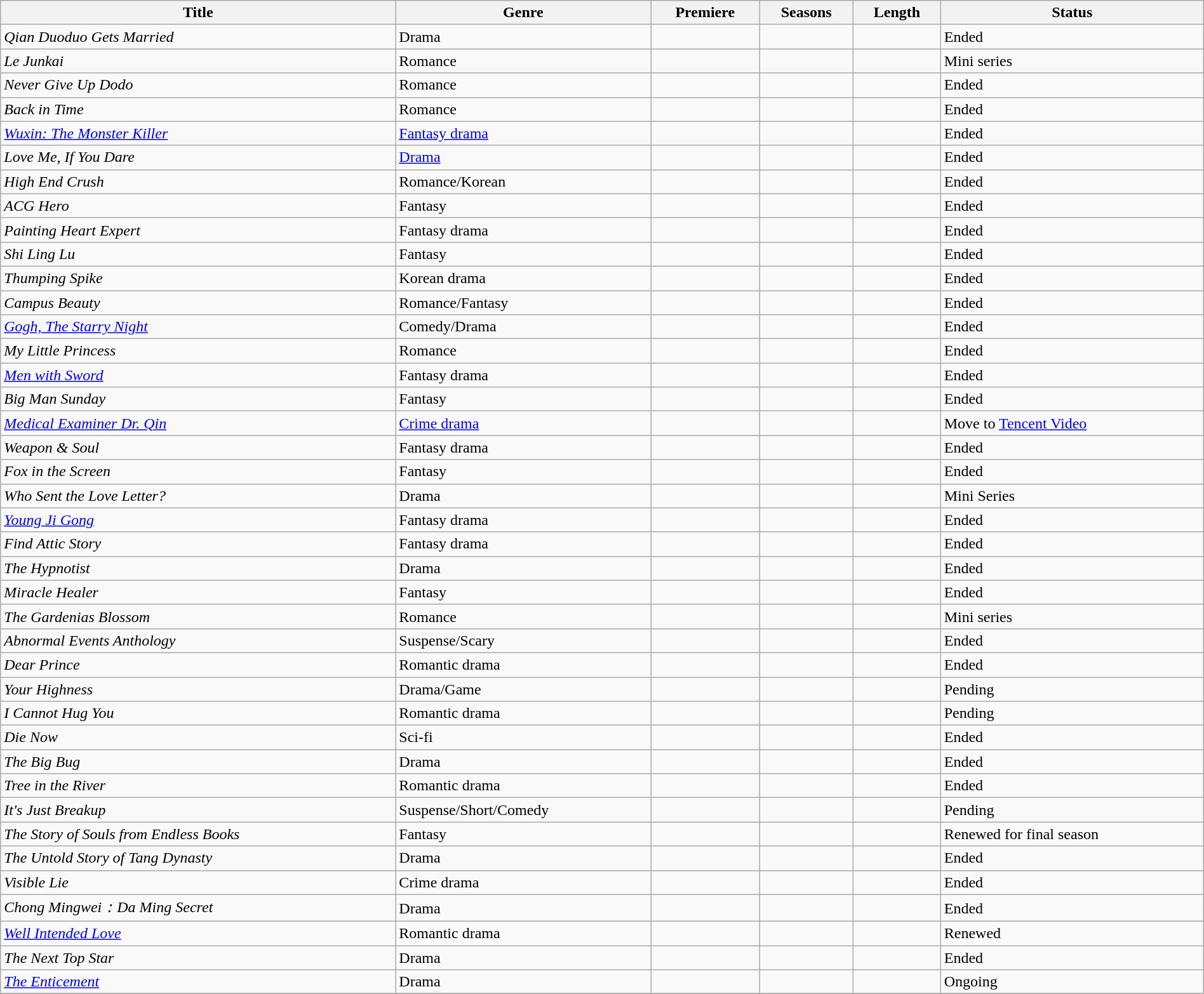<table class="wikitable sortable" style="width:100%" id="dramashows">
<tr>
<th>Title</th>
<th>Genre</th>
<th>Premiere</th>
<th>Seasons</th>
<th>Length</th>
<th>Status</th>
</tr>
<tr>
<td><em>Qian Duoduo Gets Married</em></td>
<td>Drama</td>
<td></td>
<td></td>
<td></td>
<td>Ended</td>
</tr>
<tr>
<td><em>Le Junkai</em></td>
<td>Romance</td>
<td></td>
<td></td>
<td></td>
<td>Mini series</td>
</tr>
<tr>
<td><em>Never Give Up Dodo</em></td>
<td>Romance</td>
<td></td>
<td></td>
<td></td>
<td>Ended</td>
</tr>
<tr>
<td><em>Back in Time</em></td>
<td>Romance</td>
<td></td>
<td></td>
<td></td>
<td>Ended</td>
</tr>
<tr>
<td><a href='#'><em>Wuxin: The Monster Killer</em></a></td>
<td><a href='#'>Fantasy drama</a></td>
<td></td>
<td></td>
<td></td>
<td>Ended</td>
</tr>
<tr>
<td><em>Love Me, If You Dare</em></td>
<td><a href='#'>Drama</a></td>
<td></td>
<td></td>
<td></td>
<td>Ended</td>
</tr>
<tr>
<td><em>High End Crush</em></td>
<td>Romance/Korean</td>
<td></td>
<td></td>
<td></td>
<td>Ended</td>
</tr>
<tr>
<td><em>ACG Hero</em></td>
<td>Fantasy</td>
<td></td>
<td></td>
<td></td>
<td>Ended</td>
</tr>
<tr>
<td><em>Painting Heart Expert</em></td>
<td>Fantasy drama</td>
<td></td>
<td></td>
<td></td>
<td>Ended</td>
</tr>
<tr>
<td><em>Shi Ling Lu</em></td>
<td>Fantasy</td>
<td></td>
<td></td>
<td></td>
<td>Ended</td>
</tr>
<tr>
<td><em>Thumping Spike</em></td>
<td>Korean drama</td>
<td></td>
<td></td>
<td></td>
<td>Ended</td>
</tr>
<tr>
<td><em>Campus Beauty</em></td>
<td>Romance/Fantasy</td>
<td></td>
<td></td>
<td></td>
<td>Ended</td>
</tr>
<tr>
<td><em><a href='#'>Gogh, The Starry Night</a></em></td>
<td>Comedy/Drama</td>
<td></td>
<td></td>
<td></td>
<td>Ended</td>
</tr>
<tr>
<td><em>My Little Princess</em></td>
<td>Romance</td>
<td></td>
<td></td>
<td></td>
<td>Ended</td>
</tr>
<tr>
<td><em><a href='#'>Men with Sword</a></em></td>
<td>Fantasy drama</td>
<td></td>
<td></td>
<td></td>
<td>Ended</td>
</tr>
<tr>
<td><em>Big Man Sunday</em></td>
<td>Fantasy</td>
<td></td>
<td></td>
<td></td>
<td>Ended</td>
</tr>
<tr>
<td><em><a href='#'>Medical Examiner Dr. Qin</a></em></td>
<td><a href='#'>Crime drama</a></td>
<td></td>
<td></td>
<td></td>
<td>Move to <a href='#'>Tencent Video</a></td>
</tr>
<tr>
<td><em>Weapon & Soul</em></td>
<td>Fantasy drama</td>
<td></td>
<td></td>
<td></td>
<td>Ended</td>
</tr>
<tr>
<td><em>Fox in the Screen</em></td>
<td>Fantasy</td>
<td></td>
<td></td>
<td></td>
<td>Ended</td>
</tr>
<tr>
<td><em>Who Sent the Love Letter?</em></td>
<td>Drama</td>
<td></td>
<td></td>
<td></td>
<td>Mini Series</td>
</tr>
<tr>
<td><em><a href='#'>Young Ji Gong</a></em></td>
<td>Fantasy drama</td>
<td></td>
<td></td>
<td></td>
<td>Ended</td>
</tr>
<tr>
<td><em>Find Attic Story</em></td>
<td>Fantasy drama</td>
<td></td>
<td></td>
<td></td>
<td>Ended</td>
</tr>
<tr>
<td><em>The Hypnotist</em></td>
<td>Drama</td>
<td></td>
<td></td>
<td></td>
<td>Ended</td>
</tr>
<tr>
<td><em>Miracle Healer</em></td>
<td>Fantasy</td>
<td></td>
<td></td>
<td></td>
<td>Ended</td>
</tr>
<tr>
<td><em>The Gardenias Blossom</em></td>
<td>Romance</td>
<td></td>
<td></td>
<td></td>
<td>Mini series</td>
</tr>
<tr>
<td><em>Abnormal Events Anthology</em></td>
<td>Suspense/Scary</td>
<td></td>
<td></td>
<td></td>
<td>Ended</td>
</tr>
<tr>
<td><em>Dear Prince</em></td>
<td>Romantic drama</td>
<td></td>
<td></td>
<td></td>
<td>Ended</td>
</tr>
<tr>
<td><em>Your Highness</em></td>
<td>Drama/Game</td>
<td></td>
<td></td>
<td></td>
<td>Pending</td>
</tr>
<tr>
<td><em>I Cannot Hug You</em></td>
<td>Romantic drama</td>
<td></td>
<td></td>
<td></td>
<td>Pending</td>
</tr>
<tr>
<td><em>Die Now</em></td>
<td>Sci-fi</td>
<td></td>
<td></td>
<td></td>
<td>Ended</td>
</tr>
<tr>
<td><em>The Big Bug</em></td>
<td>Drama</td>
<td></td>
<td></td>
<td></td>
<td>Ended</td>
</tr>
<tr>
<td><em>Tree in the River</em></td>
<td>Romantic drama</td>
<td></td>
<td></td>
<td></td>
<td>Ended</td>
</tr>
<tr>
<td><em>It's Just Breakup</em></td>
<td>Suspense/Short/Comedy</td>
<td></td>
<td></td>
<td></td>
<td>Pending</td>
</tr>
<tr>
<td><em>The Story of Souls from Endless Books</em></td>
<td>Fantasy</td>
<td></td>
<td></td>
<td></td>
<td>Renewed for final season</td>
</tr>
<tr>
<td><em>The Untold Story of Tang Dynasty</em></td>
<td>Drama</td>
<td></td>
<td></td>
<td></td>
<td>Ended</td>
</tr>
<tr>
<td><em>Visible Lie</em></td>
<td>Crime drama</td>
<td></td>
<td></td>
<td></td>
<td>Ended</td>
</tr>
<tr>
<td><em>Chong Mingwei：Da Ming Secret</em></td>
<td>Drama</td>
<td></td>
<td></td>
<td></td>
<td>Ended</td>
</tr>
<tr>
<td><em><a href='#'>Well Intended Love</a></em></td>
<td>Romantic drama</td>
<td></td>
<td></td>
<td></td>
<td>Renewed</td>
</tr>
<tr>
<td><em>The Next Top Star</em></td>
<td>Drama</td>
<td></td>
<td></td>
<td></td>
<td>Ended</td>
</tr>
<tr>
<td><em><a href='#'>The Enticement</a></em></td>
<td>Drama</td>
<td></td>
<td></td>
<td></td>
<td>Ongoing</td>
</tr>
<tr>
</tr>
</table>
